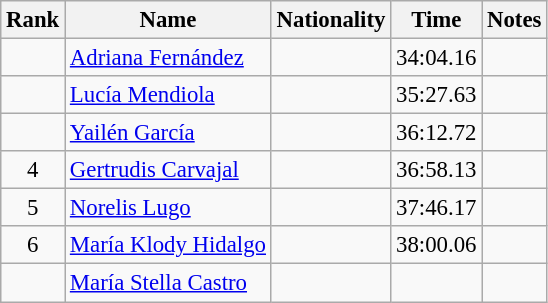<table class="wikitable sortable" style="text-align:center;font-size:95%">
<tr>
<th>Rank</th>
<th>Name</th>
<th>Nationality</th>
<th>Time</th>
<th>Notes</th>
</tr>
<tr>
<td></td>
<td align=left><a href='#'>Adriana Fernández</a></td>
<td align=left></td>
<td>34:04.16</td>
<td></td>
</tr>
<tr>
<td></td>
<td align=left><a href='#'>Lucía Mendiola</a></td>
<td align=left></td>
<td>35:27.63</td>
<td></td>
</tr>
<tr>
<td></td>
<td align=left><a href='#'>Yailén García</a></td>
<td align=left></td>
<td>36:12.72</td>
<td></td>
</tr>
<tr>
<td>4</td>
<td align=left><a href='#'>Gertrudis Carvajal</a></td>
<td align=left></td>
<td>36:58.13</td>
<td></td>
</tr>
<tr>
<td>5</td>
<td align=left><a href='#'>Norelis Lugo</a></td>
<td align=left></td>
<td>37:46.17</td>
<td></td>
</tr>
<tr>
<td>6</td>
<td align=left><a href='#'>María Klody Hidalgo</a></td>
<td align=left></td>
<td>38:00.06</td>
<td></td>
</tr>
<tr>
<td></td>
<td align=left><a href='#'>María Stella Castro</a></td>
<td align=left></td>
<td></td>
<td></td>
</tr>
</table>
